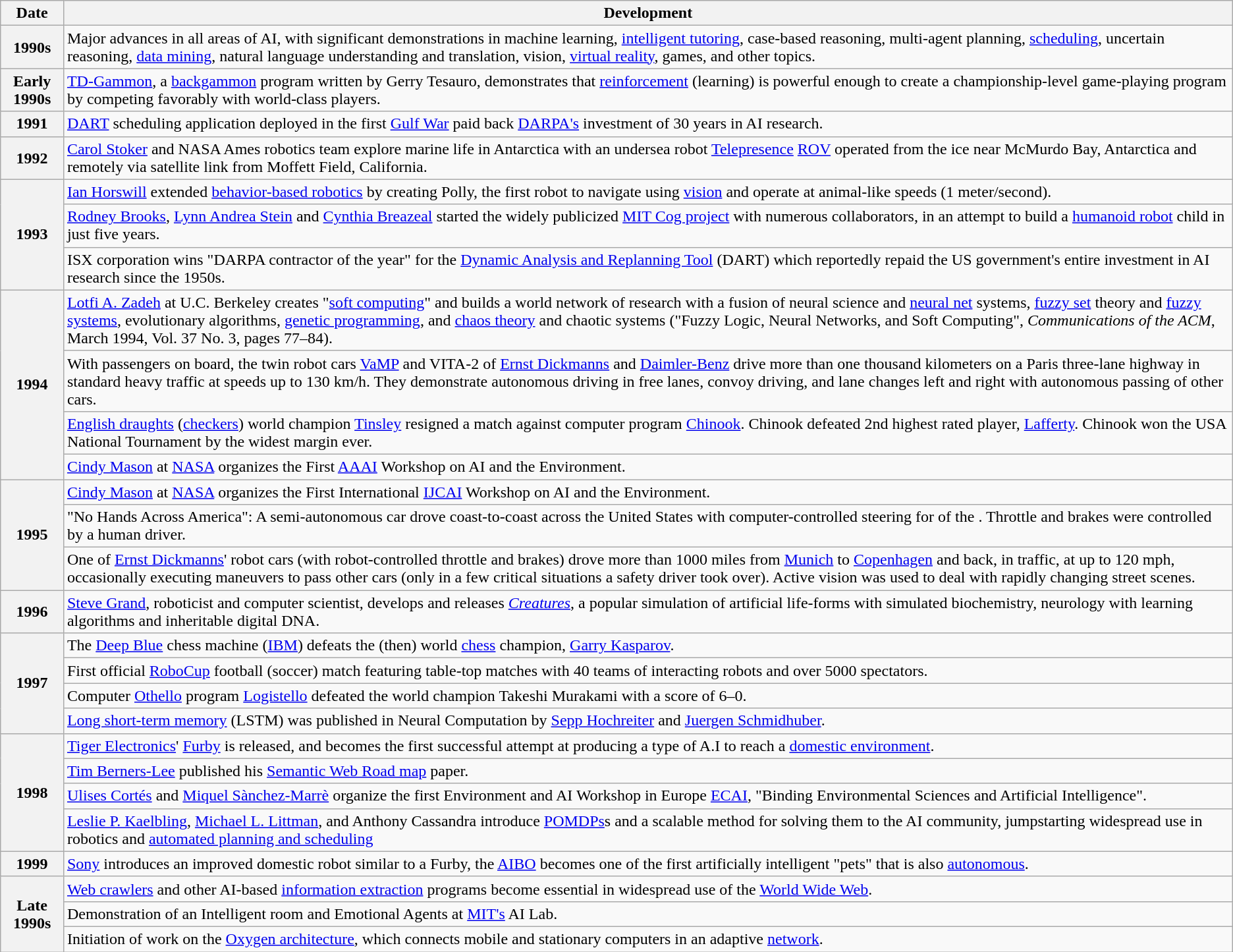<table class="wikitable">
<tr>
<th>Date</th>
<th>Development</th>
</tr>
<tr>
<th>1990s</th>
<td>Major advances in all areas of AI, with significant demonstrations in machine learning, <a href='#'>intelligent tutoring</a>, case-based reasoning, multi-agent planning, <a href='#'>scheduling</a>, uncertain reasoning, <a href='#'>data mining</a>, natural language understanding and translation, vision, <a href='#'>virtual reality</a>, games, and other topics.</td>
</tr>
<tr>
<th>Early 1990s</th>
<td><a href='#'>TD-Gammon</a>, a <a href='#'>backgammon</a> program written by Gerry Tesauro, demonstrates that <a href='#'>reinforcement</a> (learning) is powerful enough to create a championship-level game-playing program by competing favorably with world-class players.</td>
</tr>
<tr>
<th>1991</th>
<td><a href='#'>DART</a> scheduling application deployed in the first <a href='#'>Gulf War</a> paid back <a href='#'>DARPA's</a> investment of 30 years in AI research.</td>
</tr>
<tr>
<th>1992</th>
<td><a href='#'>Carol Stoker</a> and NASA Ames robotics team explore marine life in Antarctica with an undersea robot <a href='#'>Telepresence</a> <a href='#'>ROV</a> operated from the ice near McMurdo Bay, Antarctica and remotely via satellite link from Moffett Field, California.</td>
</tr>
<tr>
<th rowspan=3>1993</th>
<td><a href='#'>Ian Horswill</a> extended <a href='#'>behavior-based robotics</a> by creating Polly, the first robot to navigate using <a href='#'>vision</a> and operate at animal-like speeds (1 meter/second).</td>
</tr>
<tr>
<td><a href='#'>Rodney Brooks</a>, <a href='#'>Lynn Andrea Stein</a> and <a href='#'>Cynthia Breazeal</a> started the widely publicized <a href='#'>MIT Cog project</a> with numerous collaborators, in an attempt to build a <a href='#'>humanoid robot</a> child in just five years.</td>
</tr>
<tr>
<td>ISX corporation wins "DARPA contractor of the year" for the <a href='#'>Dynamic Analysis and Replanning Tool</a> (DART) which reportedly repaid the US government's entire investment in AI research since the 1950s.</td>
</tr>
<tr>
<th rowspan=4>1994</th>
<td><a href='#'>Lotfi A. Zadeh</a> at U.C. Berkeley creates "<a href='#'>soft computing</a>" and builds a world network of research with a fusion of neural science and <a href='#'>neural net</a> systems, <a href='#'>fuzzy set</a> theory and <a href='#'>fuzzy systems</a>, evolutionary algorithms, <a href='#'>genetic programming</a>, and <a href='#'>chaos theory</a> and chaotic systems ("Fuzzy Logic, Neural Networks, and Soft Computing", <em>Communications of the ACM</em>, March 1994, Vol. 37 No. 3, pages 77–84).</td>
</tr>
<tr>
<td>With passengers on board, the twin robot cars <a href='#'>VaMP</a> and VITA-2 of <a href='#'>Ernst Dickmanns</a> and <a href='#'>Daimler-Benz</a> drive more than one thousand kilometers on a Paris three-lane highway in standard heavy traffic at speeds up to 130 km/h. They demonstrate autonomous driving in free lanes, convoy driving, and lane changes left and right with autonomous passing of other cars.</td>
</tr>
<tr>
<td><a href='#'>English draughts</a> (<a href='#'>checkers</a>) world champion <a href='#'>Tinsley</a> resigned a match against computer program <a href='#'>Chinook</a>. Chinook defeated 2nd highest rated player, <a href='#'>Lafferty</a>. Chinook won the USA National Tournament by the widest margin ever.</td>
</tr>
<tr>
<td><a href='#'>Cindy Mason</a> at <a href='#'>NASA</a> organizes the First <a href='#'>AAAI</a> Workshop on AI and the Environment.</td>
</tr>
<tr>
<th rowspan=3>1995</th>
<td><a href='#'>Cindy Mason</a> at <a href='#'>NASA</a> organizes the First International <a href='#'>IJCAI</a> Workshop on AI and the Environment.</td>
</tr>
<tr>
<td>"No Hands Across America": A semi-autonomous car drove coast-to-coast across the United States with computer-controlled steering for  of the . Throttle and brakes were controlled by a human driver.</td>
</tr>
<tr>
<td>One of <a href='#'>Ernst Dickmanns</a>' robot cars (with robot-controlled throttle and brakes) drove more than 1000 miles from <a href='#'>Munich</a> to <a href='#'>Copenhagen</a> and back, in traffic, at up to 120 mph, occasionally executing maneuvers to pass other cars (only in a few critical situations a safety driver took over). Active vision was used to deal with rapidly changing street scenes.</td>
</tr>
<tr>
<th>1996</th>
<td><a href='#'>Steve Grand</a>, roboticist and computer scientist, develops and releases <a href='#'><em>Creatures</em></a>, a popular simulation of artificial life-forms with simulated biochemistry, neurology with learning algorithms and inheritable digital DNA.</td>
</tr>
<tr>
<th rowspan=4>1997</th>
<td>The <a href='#'>Deep Blue</a> chess machine (<a href='#'>IBM</a>) defeats the (then) world <a href='#'>chess</a> champion, <a href='#'>Garry Kasparov</a>.</td>
</tr>
<tr>
<td>First official <a href='#'>RoboCup</a> football (soccer) match featuring table-top matches with 40 teams of interacting robots and over 5000 spectators.</td>
</tr>
<tr>
<td>Computer <a href='#'>Othello</a> program <a href='#'>Logistello</a> defeated the world champion Takeshi Murakami with a score of 6–0.</td>
</tr>
<tr>
<td><a href='#'>Long short-term memory</a> (LSTM) was published in Neural Computation by <a href='#'>Sepp Hochreiter</a> and <a href='#'>Juergen Schmidhuber</a>.</td>
</tr>
<tr>
<th rowspan=4>1998</th>
<td><a href='#'>Tiger Electronics</a>' <a href='#'>Furby</a> is released, and becomes the first successful attempt at producing a type of A.I to reach a <a href='#'>domestic environment</a>.</td>
</tr>
<tr>
<td><a href='#'>Tim Berners-Lee</a> published his <a href='#'>Semantic Web Road map</a> paper.</td>
</tr>
<tr>
<td><a href='#'>Ulises Cortés</a> and <a href='#'>Miquel Sànchez-Marrè</a> organize the first Environment and AI Workshop in Europe <a href='#'>ECAI</a>, "Binding Environmental Sciences and Artificial Intelligence".</td>
</tr>
<tr>
<td><a href='#'>Leslie P. Kaelbling</a>, <a href='#'>Michael L. Littman</a>, and Anthony Cassandra introduce <a href='#'>POMDPs</a>s and a scalable method for solving them to the AI community, jumpstarting widespread use in robotics and <a href='#'>automated planning and scheduling</a></td>
</tr>
<tr>
<th>1999</th>
<td><a href='#'>Sony</a> introduces an improved domestic robot similar to a Furby, the <a href='#'>AIBO</a> becomes one of the first artificially intelligent "pets" that is also <a href='#'>autonomous</a>.</td>
</tr>
<tr>
<th rowspan=3>Late 1990s</th>
<td><a href='#'>Web crawlers</a> and other AI-based <a href='#'>information extraction</a> programs become essential in widespread use of the <a href='#'>World Wide Web</a>.</td>
</tr>
<tr>
<td>Demonstration of an Intelligent room and Emotional Agents at <a href='#'>MIT's</a> AI Lab.</td>
</tr>
<tr>
<td>Initiation of work on the <a href='#'>Oxygen architecture</a>, which connects mobile and stationary computers in an adaptive <a href='#'>network</a>.</td>
</tr>
</table>
